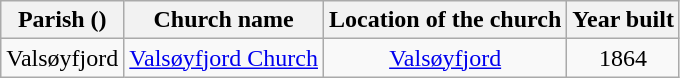<table class="wikitable" style="text-align:center">
<tr>
<th>Parish ()</th>
<th>Church name</th>
<th>Location of the church</th>
<th>Year built</th>
</tr>
<tr>
<td rowspan="1">Valsøyfjord</td>
<td><a href='#'>Valsøyfjord Church</a></td>
<td><a href='#'>Valsøyfjord</a></td>
<td>1864</td>
</tr>
</table>
